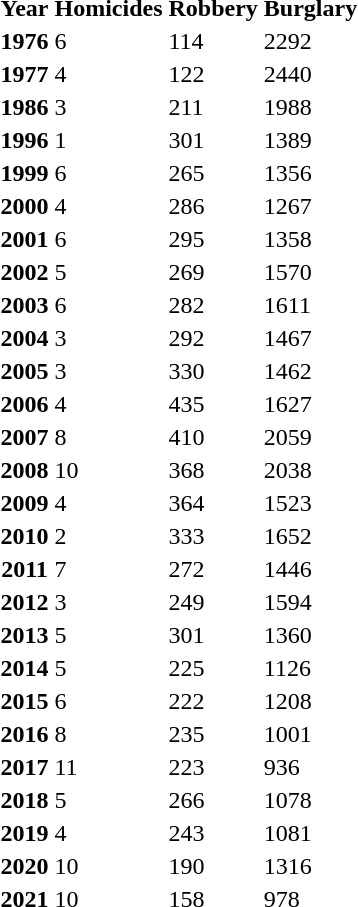<table>
<tr>
<th>Year</th>
<th>Homicides</th>
<th>Robbery</th>
<th>Burglary</th>
</tr>
<tr>
<th>1976</th>
<td>6</td>
<td>114</td>
<td>2292</td>
</tr>
<tr>
<th>1977</th>
<td>4</td>
<td>122</td>
<td>2440</td>
</tr>
<tr>
<th>1986</th>
<td>3</td>
<td>211</td>
<td>1988</td>
</tr>
<tr>
<th>1996</th>
<td>1</td>
<td>301</td>
<td>1389</td>
</tr>
<tr>
<th>1999</th>
<td>6</td>
<td>265</td>
<td>1356</td>
</tr>
<tr>
<th>2000</th>
<td>4</td>
<td>286</td>
<td>1267</td>
</tr>
<tr>
<th>2001</th>
<td>6</td>
<td>295</td>
<td>1358</td>
</tr>
<tr>
<th>2002</th>
<td>5</td>
<td>269</td>
<td>1570</td>
</tr>
<tr>
<th>2003</th>
<td>6</td>
<td>282</td>
<td>1611</td>
</tr>
<tr>
<th>2004</th>
<td>3</td>
<td>292</td>
<td>1467</td>
</tr>
<tr>
<th>2005</th>
<td>3</td>
<td>330</td>
<td>1462</td>
</tr>
<tr>
<th>2006</th>
<td>4</td>
<td>435</td>
<td>1627</td>
</tr>
<tr>
<th>2007</th>
<td>8</td>
<td>410</td>
<td>2059</td>
</tr>
<tr>
<th>2008</th>
<td>10</td>
<td>368</td>
<td>2038</td>
</tr>
<tr>
<th>2009</th>
<td>4</td>
<td>364</td>
<td>1523</td>
</tr>
<tr>
<th>2010</th>
<td>2</td>
<td>333</td>
<td>1652</td>
</tr>
<tr>
<th>2011</th>
<td>7</td>
<td>272</td>
<td>1446</td>
</tr>
<tr>
<th>2012</th>
<td>3</td>
<td>249</td>
<td>1594</td>
</tr>
<tr>
<th>2013</th>
<td>5</td>
<td>301</td>
<td>1360</td>
</tr>
<tr>
<th>2014</th>
<td>5</td>
<td>225</td>
<td>1126</td>
</tr>
<tr>
<th>2015</th>
<td>6</td>
<td>222</td>
<td>1208</td>
</tr>
<tr>
<th>2016</th>
<td>8</td>
<td>235</td>
<td>1001</td>
</tr>
<tr>
<th>2017</th>
<td>11</td>
<td>223</td>
<td>936</td>
</tr>
<tr>
<th>2018</th>
<td>5</td>
<td>266</td>
<td>1078</td>
</tr>
<tr>
<th>2019</th>
<td>4</td>
<td>243</td>
<td>1081</td>
</tr>
<tr>
<th>2020</th>
<td>10</td>
<td>190</td>
<td>1316</td>
</tr>
<tr>
<th>2021</th>
<td>10</td>
<td>158</td>
<td>978</td>
</tr>
</table>
